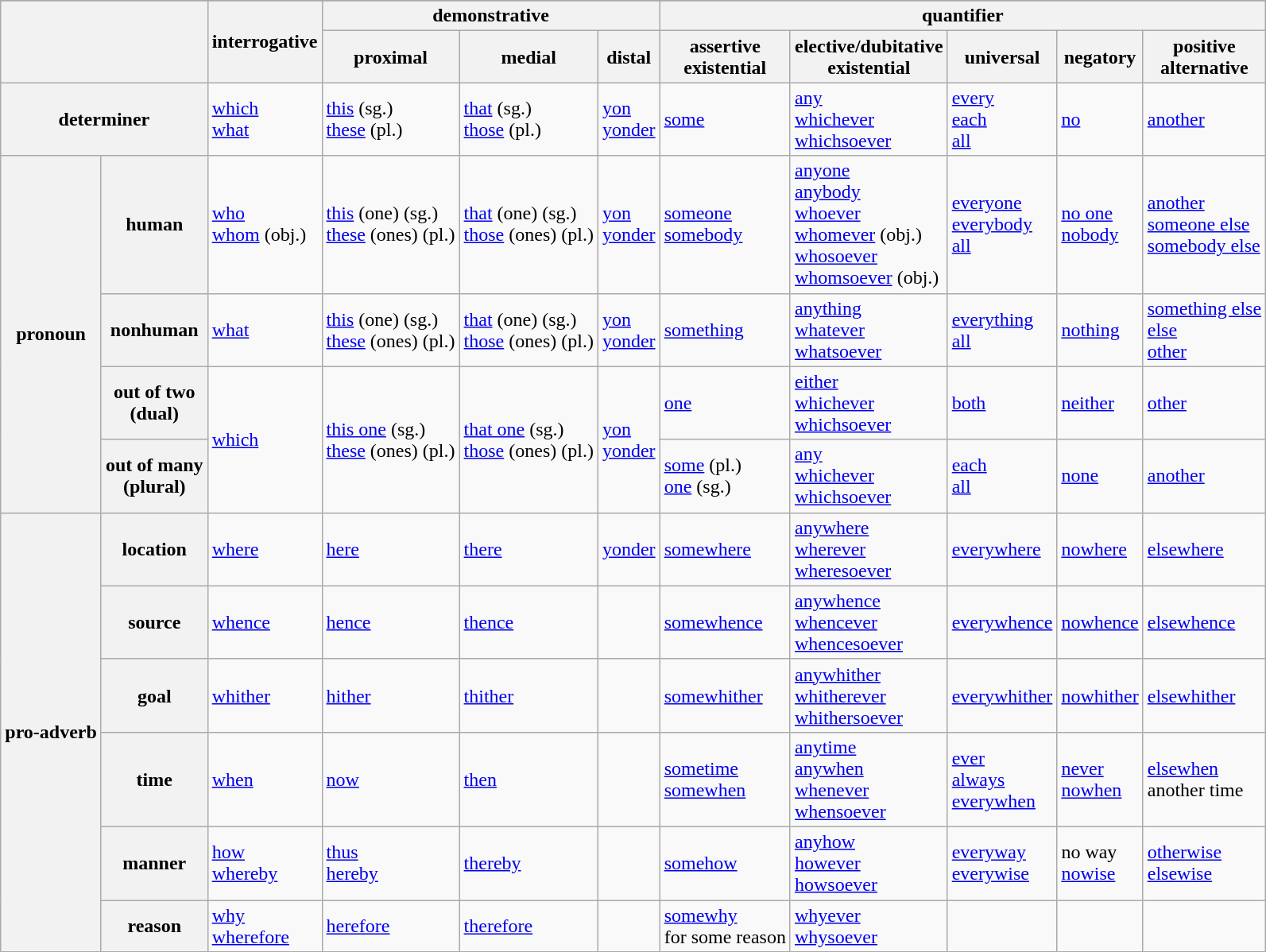<table class="wikitable" style="white-space: nowrap">
<tr>
</tr>
<tr>
<th colspan="2" rowspan="2"></th>
<th rowspan="2">interrogative</th>
<th colspan="3">demonstrative</th>
<th colspan="5">quantifier</th>
</tr>
<tr>
<th>proximal</th>
<th>medial</th>
<th>distal</th>
<th>assertive <br> existential</th>
<th>elective/dubitative <br> existential</th>
<th>universal</th>
<th>negatory</th>
<th>positive <br> alternative</th>
</tr>
<tr>
<th colspan="2">determiner</th>
<td><a href='#'>which</a><br><a href='#'>what</a></td>
<td><a href='#'>this</a> (sg.)<br><a href='#'>these</a> (pl.)</td>
<td><a href='#'>that</a> (sg.)<br><a href='#'>those</a> (pl.)</td>
<td><a href='#'>yon</a><br><a href='#'>yonder</a></td>
<td><a href='#'>some</a></td>
<td><a href='#'>any</a><br><a href='#'>whichever</a><br><a href='#'>whichsoever</a></td>
<td><a href='#'>every</a><br><a href='#'>each</a><br><a href='#'>all</a></td>
<td><a href='#'>no</a></td>
<td><a href='#'>another</a></td>
</tr>
<tr>
<th rowspan="4">pronoun</th>
<th>human</th>
<td><a href='#'>who</a><br><a href='#'>whom</a> (obj.)</td>
<td><a href='#'>this</a> (one) (sg.)<br><a href='#'>these</a> (ones) (pl.)</td>
<td><a href='#'>that</a> (one) (sg.)<br><a href='#'>those</a> (ones) (pl.)</td>
<td><a href='#'>yon</a><br><a href='#'>yonder</a></td>
<td><a href='#'>someone</a><br><a href='#'>somebody</a></td>
<td><a href='#'>anyone</a><br><a href='#'>anybody</a><br><a href='#'>whoever</a><br><a href='#'>whomever</a> (obj.)<br><a href='#'>whosoever</a><br><a href='#'>whomsoever</a> (obj.)</td>
<td><a href='#'>everyone</a><br><a href='#'>everybody</a><br><a href='#'>all</a></td>
<td><a href='#'>no one</a><br><a href='#'>nobody</a></td>
<td><a href='#'>another</a><br><a href='#'>someone else</a><br><a href='#'>somebody else</a></td>
</tr>
<tr>
<th>nonhuman</th>
<td><a href='#'>what</a></td>
<td><a href='#'>this</a> (one) (sg.)<br><a href='#'>these</a> (ones) (pl.)</td>
<td><a href='#'>that</a> (one) (sg.)<br><a href='#'>those</a> (ones) (pl.)</td>
<td><a href='#'>yon</a><br><a href='#'>yonder</a></td>
<td><a href='#'>something</a></td>
<td><a href='#'>anything</a><br><a href='#'>whatever</a><br><a href='#'>whatsoever</a></td>
<td><a href='#'>everything</a><br><a href='#'>all</a></td>
<td><a href='#'>nothing</a></td>
<td><a href='#'>something else</a><br><a href='#'>else</a><br><a href='#'>other</a></td>
</tr>
<tr>
<th>out of two <br> (dual)</th>
<td rowspan="2"><a href='#'>which</a></td>
<td rowspan="2"><a href='#'>this one</a> (sg.)<br><a href='#'>these</a> (ones) (pl.)</td>
<td rowspan="2"><a href='#'>that one</a> (sg.)<br><a href='#'>those</a> (ones) (pl.)</td>
<td rowspan="2"><a href='#'>yon</a><br><a href='#'>yonder</a></td>
<td><a href='#'>one</a></td>
<td><a href='#'>either</a><br><a href='#'>whichever</a><br><a href='#'>whichsoever</a></td>
<td><a href='#'>both</a></td>
<td><a href='#'>neither</a></td>
<td><a href='#'>other</a></td>
</tr>
<tr>
<th>out of many <br> (plural)</th>
<td><a href='#'>some</a> (pl.)<br><a href='#'>one</a> (sg.)</td>
<td><a href='#'>any</a><br><a href='#'>whichever</a><br><a href='#'>whichsoever</a></td>
<td><a href='#'>each</a><br><a href='#'>all</a></td>
<td><a href='#'>none</a></td>
<td><a href='#'>another</a></td>
</tr>
<tr>
<th rowspan="6">pro-adverb</th>
<th>location</th>
<td><a href='#'>where</a></td>
<td><a href='#'>here</a></td>
<td><a href='#'>there</a></td>
<td><a href='#'>yonder</a></td>
<td><a href='#'>somewhere</a></td>
<td><a href='#'>anywhere</a><br><a href='#'>wherever</a><br><a href='#'>wheresoever</a></td>
<td><a href='#'>everywhere</a></td>
<td><a href='#'>nowhere</a></td>
<td><a href='#'>elsewhere</a></td>
</tr>
<tr>
<th>source</th>
<td><a href='#'>whence</a></td>
<td><a href='#'>hence</a></td>
<td><a href='#'>thence</a></td>
<td></td>
<td><a href='#'>somewhence</a></td>
<td><a href='#'>anywhence</a><br><a href='#'>whencever</a><br><a href='#'>whencesoever</a></td>
<td><a href='#'>everywhence</a></td>
<td><a href='#'>nowhence</a></td>
<td><a href='#'>elsewhence</a></td>
</tr>
<tr>
<th>goal</th>
<td><a href='#'>whither</a></td>
<td><a href='#'>hither</a></td>
<td><a href='#'>thither</a></td>
<td></td>
<td><a href='#'>somewhither</a></td>
<td><a href='#'>anywhither</a><br><a href='#'>whitherever</a><br><a href='#'>whithersoever</a></td>
<td><a href='#'>everywhither</a></td>
<td><a href='#'>nowhither</a></td>
<td><a href='#'>elsewhither</a></td>
</tr>
<tr>
<th>time</th>
<td><a href='#'>when</a></td>
<td><a href='#'>now</a></td>
<td><a href='#'>then</a></td>
<td></td>
<td><a href='#'>sometime</a><br><a href='#'>somewhen</a></td>
<td><a href='#'>anytime</a><br><a href='#'>anywhen</a><br><a href='#'>whenever</a><br><a href='#'>whensoever</a></td>
<td><a href='#'>ever</a><br><a href='#'>always</a><br><a href='#'>everywhen</a></td>
<td><a href='#'>never</a><br><a href='#'>nowhen</a></td>
<td><a href='#'>elsewhen</a><br>another time</td>
</tr>
<tr>
<th>manner</th>
<td><a href='#'>how</a><br><a href='#'>whereby</a></td>
<td><a href='#'>thus</a><br><a href='#'>hereby</a></td>
<td><a href='#'>thereby</a></td>
<td></td>
<td><a href='#'>somehow</a></td>
<td><a href='#'>anyhow</a><br><a href='#'>however</a><br><a href='#'>howsoever</a></td>
<td><a href='#'>everyway</a><br><a href='#'>everywise</a></td>
<td>no way<br><a href='#'>nowise</a></td>
<td><a href='#'>otherwise</a><br><a href='#'>elsewise</a></td>
</tr>
<tr>
<th>reason</th>
<td><a href='#'>why</a><br><a href='#'>wherefore</a></td>
<td><a href='#'>herefore</a></td>
<td><a href='#'>therefore</a></td>
<td></td>
<td><a href='#'>somewhy</a><br>for some reason</td>
<td><a href='#'>whyever</a><br><a href='#'>whysoever</a></td>
<td></td>
<td></td>
<td></td>
</tr>
<tr>
</tr>
</table>
